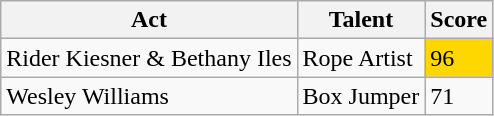<table class="wikitable">
<tr>
<th>Act</th>
<th>Talent</th>
<th>Score</th>
</tr>
<tr>
<td>Rider Kiesner & Bethany Iles</td>
<td>Rope Artist</td>
<td style="background:gold;">96</td>
</tr>
<tr>
<td>Wesley Williams</td>
<td>Box Jumper</td>
<td>71</td>
</tr>
</table>
